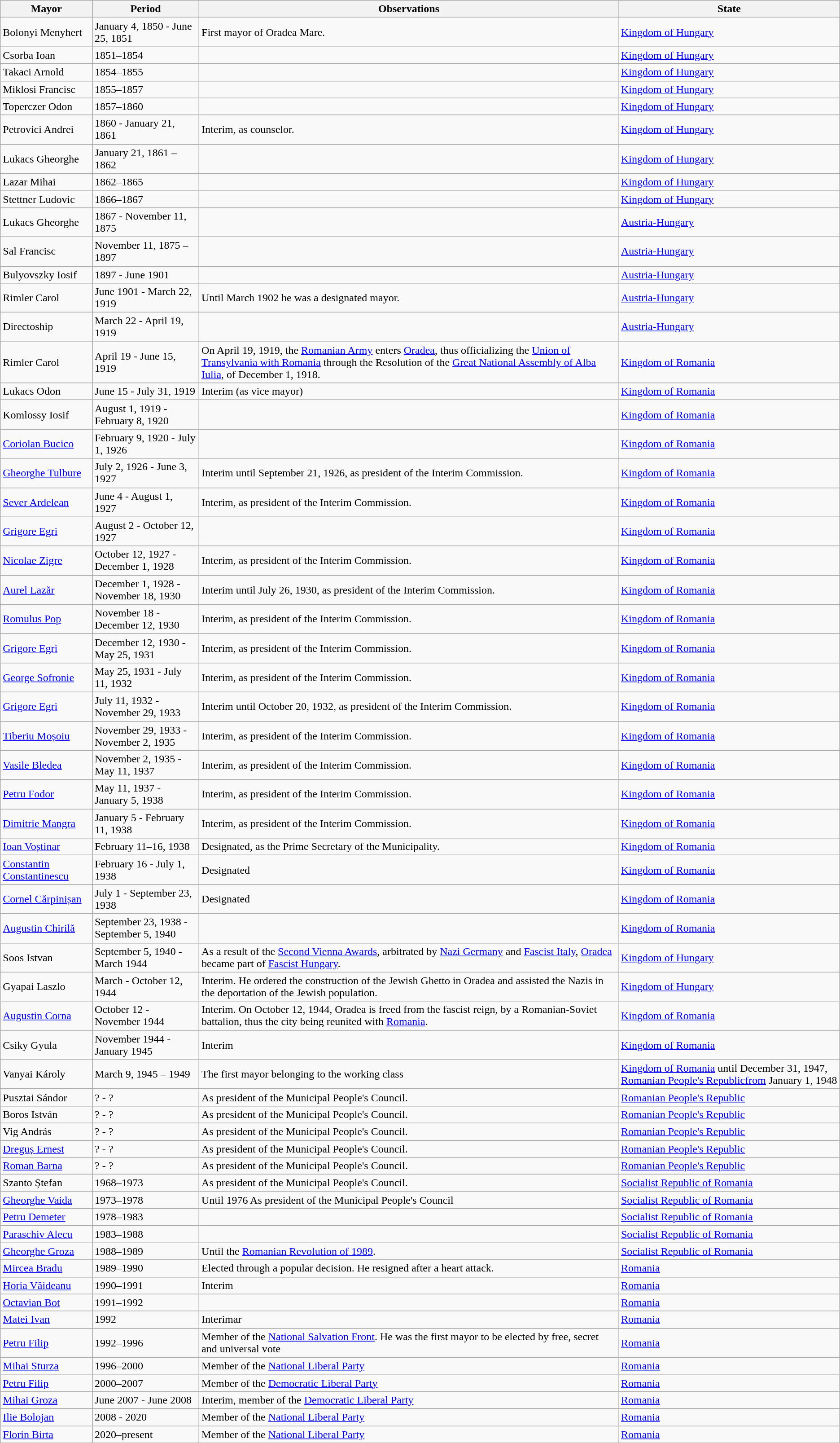<table class="wikitable sortable">
<tr>
<th>Mayor</th>
<th>Period</th>
<th>Observations</th>
<th>State</th>
</tr>
<tr>
<td>Bolonyi Menyhert</td>
<td>January 4, 1850 - June 25, 1851</td>
<td>First mayor of Oradea Mare.</td>
<td><a href='#'>Kingdom of Hungary</a></td>
</tr>
<tr>
<td>Csorba Ioan</td>
<td>1851–1854</td>
<td></td>
<td><a href='#'>Kingdom of Hungary</a></td>
</tr>
<tr>
<td>Takaci Arnold</td>
<td>1854–1855</td>
<td></td>
<td><a href='#'>Kingdom of Hungary</a></td>
</tr>
<tr>
<td>Miklosi Francisc</td>
<td>1855–1857</td>
<td></td>
<td><a href='#'>Kingdom of Hungary</a></td>
</tr>
<tr>
<td>Toperczer Odon</td>
<td>1857–1860</td>
<td></td>
<td><a href='#'>Kingdom of Hungary</a></td>
</tr>
<tr>
<td>Petrovici Andrei</td>
<td>1860 - January 21, 1861</td>
<td>Interim, as counselor.</td>
<td><a href='#'>Kingdom of Hungary</a></td>
</tr>
<tr>
<td>Lukacs Gheorghe</td>
<td>January 21, 1861 – 1862</td>
<td></td>
<td><a href='#'>Kingdom of Hungary</a></td>
</tr>
<tr>
<td>Lazar Mihai</td>
<td>1862–1865</td>
<td></td>
<td><a href='#'>Kingdom of Hungary</a></td>
</tr>
<tr>
<td>Stettner Ludovic</td>
<td>1866–1867</td>
<td></td>
<td><a href='#'>Kingdom of Hungary</a></td>
</tr>
<tr>
<td>Lukacs Gheorghe</td>
<td>1867 - November 11, 1875</td>
<td></td>
<td><a href='#'>Austria-Hungary</a></td>
</tr>
<tr>
<td>Sal Francisc</td>
<td>November 11, 1875 – 1897</td>
<td></td>
<td><a href='#'>Austria-Hungary</a></td>
</tr>
<tr>
<td>Bulyovszky Iosif</td>
<td>1897 - June 1901</td>
<td></td>
<td><a href='#'>Austria-Hungary</a></td>
</tr>
<tr>
<td>Rimler Carol</td>
<td>June 1901 - March 22, 1919</td>
<td>Until March 1902 he was a designated mayor.</td>
<td><a href='#'>Austria-Hungary</a></td>
</tr>
<tr>
<td>Directoship</td>
<td>March 22 - April 19, 1919</td>
<td></td>
<td><a href='#'>Austria-Hungary</a></td>
</tr>
<tr>
<td>Rimler Carol</td>
<td>April 19 - June 15, 1919</td>
<td>On April 19, 1919, the <a href='#'>Romanian Army</a> enters <a href='#'>Oradea</a>, thus officializing the <a href='#'>Union of Transylvania with Romania</a> through the Resolution of the <a href='#'>Great National Assembly of Alba Iulia</a>, of December 1, 1918.</td>
<td><a href='#'>Kingdom of Romania</a></td>
</tr>
<tr>
<td>Lukacs Odon</td>
<td>June 15 - July 31, 1919</td>
<td>Interim (as vice mayor)</td>
<td><a href='#'>Kingdom of Romania</a></td>
</tr>
<tr>
<td>Komlossy Iosif</td>
<td>August 1, 1919 - February 8, 1920</td>
<td></td>
<td><a href='#'>Kingdom of Romania</a></td>
</tr>
<tr>
<td><a href='#'>Coriolan Bucico</a></td>
<td>February 9, 1920 - July 1, 1926</td>
<td></td>
<td><a href='#'>Kingdom of Romania</a></td>
</tr>
<tr>
<td><a href='#'>Gheorghe Tulbure</a></td>
<td>July 2, 1926 - June 3, 1927</td>
<td>Interim until September 21, 1926, as president of the Interim Commission.</td>
<td><a href='#'>Kingdom of Romania</a></td>
</tr>
<tr>
<td><a href='#'>Sever Ardelean</a></td>
<td>June 4 - August 1, 1927</td>
<td>Interim, as president of the Interim Commission.</td>
<td><a href='#'>Kingdom of Romania</a></td>
</tr>
<tr>
<td><a href='#'>Grigore Egri</a></td>
<td>August 2 - October 12, 1927</td>
<td></td>
<td><a href='#'>Kingdom of Romania</a></td>
</tr>
<tr>
<td><a href='#'>Nicolae Zigre</a></td>
<td>October 12, 1927 - December 1, 1928</td>
<td>Interim, as president of the Interim Commission.</td>
<td><a href='#'>Kingdom of Romania</a></td>
</tr>
<tr>
<td><a href='#'>Aurel Lazăr</a></td>
<td>December 1, 1928 - November 18, 1930</td>
<td>Interim until July 26, 1930, as president of the Interim Commission.</td>
<td><a href='#'>Kingdom of Romania</a></td>
</tr>
<tr>
<td><a href='#'>Romulus Pop</a></td>
<td>November 18 - December 12, 1930</td>
<td>Interim, as president of the Interim Commission.</td>
<td><a href='#'>Kingdom of Romania</a></td>
</tr>
<tr>
<td><a href='#'>Grigore Egri</a></td>
<td>December 12, 1930 - May 25, 1931</td>
<td>Interim, as president of the Interim Commission.</td>
<td><a href='#'>Kingdom of Romania</a></td>
</tr>
<tr>
<td><a href='#'>George Sofronie</a></td>
<td>May 25, 1931 - July 11, 1932</td>
<td>Interim, as president of the Interim Commission.</td>
<td><a href='#'>Kingdom of Romania</a></td>
</tr>
<tr>
<td><a href='#'>Grigore Egri</a></td>
<td>July 11, 1932 - November 29, 1933</td>
<td>Interim until October 20, 1932, as president of the Interim Commission.</td>
<td><a href='#'>Kingdom of Romania</a></td>
</tr>
<tr>
<td><a href='#'>Tiberiu Moșoiu</a></td>
<td>November 29, 1933 - November 2, 1935</td>
<td>Interim, as president of the Interim Commission.</td>
<td><a href='#'>Kingdom of Romania</a></td>
</tr>
<tr>
<td><a href='#'>Vasile Bledea</a></td>
<td>November 2, 1935 - May 11, 1937</td>
<td>Interim, as president of the Interim Commission.</td>
<td><a href='#'>Kingdom of Romania</a></td>
</tr>
<tr>
<td><a href='#'>Petru Fodor</a></td>
<td>May 11, 1937 - January 5, 1938</td>
<td>Interim, as president of the Interim Commission.</td>
<td><a href='#'>Kingdom of Romania</a></td>
</tr>
<tr>
<td><a href='#'>Dimitrie Mangra</a></td>
<td>January 5 - February 11, 1938</td>
<td>Interim, as president of the Interim Commission.</td>
<td><a href='#'>Kingdom of Romania</a></td>
</tr>
<tr>
<td><a href='#'>Ioan Voștinar</a></td>
<td>February 11–16, 1938</td>
<td>Designated, as the Prime Secretary of the Municipality.</td>
<td><a href='#'>Kingdom of Romania</a></td>
</tr>
<tr>
<td><a href='#'>Constantin Constantinescu</a></td>
<td>February 16 - July 1, 1938</td>
<td>Designated</td>
<td><a href='#'>Kingdom of Romania</a></td>
</tr>
<tr>
<td><a href='#'>Cornel Cărpinișan</a></td>
<td>July 1 - September 23, 1938</td>
<td>Designated</td>
<td><a href='#'>Kingdom of Romania</a></td>
</tr>
<tr>
<td><a href='#'>Augustin Chirilă</a></td>
<td>September 23, 1938 - September 5, 1940</td>
<td></td>
<td><a href='#'>Kingdom of Romania</a></td>
</tr>
<tr>
<td>Soos Istvan</td>
<td>September 5, 1940 - March 1944</td>
<td>As a result of the <a href='#'>Second Vienna Awards</a>, arbitrated by <a href='#'>Nazi Germany</a> and <a href='#'>Fascist Italy</a>, <a href='#'>Oradea</a> became part of  <a href='#'>Fascist Hungary</a>.</td>
<td><a href='#'>Kingdom of Hungary</a></td>
</tr>
<tr>
<td>Gyapai Laszlo</td>
<td>March - October 12, 1944</td>
<td>Interim. He ordered the construction of the Jewish Ghetto in Oradea and assisted the Nazis in the deportation of the Jewish population.</td>
<td><a href='#'>Kingdom of Hungary</a></td>
</tr>
<tr>
<td><a href='#'>Augustin Corna</a></td>
<td>October 12 - November 1944</td>
<td>Interim. On October 12, 1944, Oradea is freed from the fascist reign, by a Romanian-Soviet battalion, thus the city being reunited with <a href='#'>Romania</a>.</td>
<td><a href='#'>Kingdom of Romania</a></td>
</tr>
<tr>
<td>Csiky Gyula</td>
<td>November 1944 - January 1945</td>
<td>Interim</td>
<td><a href='#'>Kingdom of Romania</a></td>
</tr>
<tr>
<td>Vanyai Károly</td>
<td>March 9, 1945 – 1949</td>
<td>The first mayor belonging to the working class</td>
<td><a href='#'>Kingdom of Romania</a> until December 31, 1947, <a href='#'>Romanian People's Republicfrom</a> January 1, 1948</td>
</tr>
<tr>
<td>Pusztai Sándor</td>
<td>? - ?</td>
<td>As president of the Municipal People's Council.</td>
<td><a href='#'>Romanian People's Republic</a></td>
</tr>
<tr>
<td>Boros István</td>
<td>? - ?</td>
<td>As president of the Municipal People's Council.</td>
<td><a href='#'>Romanian People's Republic</a></td>
</tr>
<tr>
<td>Vig András</td>
<td>? - ?</td>
<td>As president of the Municipal People's Council.</td>
<td><a href='#'>Romanian People's Republic</a></td>
</tr>
<tr>
<td><a href='#'>Dreguș Ernest</a></td>
<td>? - ?</td>
<td>As president of the Municipal People's Council.</td>
<td><a href='#'>Romanian People's Republic</a></td>
</tr>
<tr>
<td><a href='#'>Roman Barna</a></td>
<td>? - ?</td>
<td>As president of the Municipal People's Council.</td>
<td><a href='#'>Romanian People's Republic</a></td>
</tr>
<tr>
<td>Szanto Ștefan</td>
<td>1968–1973</td>
<td>As president of the Municipal People's Council.</td>
<td><a href='#'>Socialist Republic of Romania</a></td>
</tr>
<tr>
<td><a href='#'>Gheorghe Vaida</a></td>
<td>1973–1978</td>
<td>Until 1976 As president of the Municipal People's Council</td>
<td><a href='#'>Socialist Republic of Romania</a></td>
</tr>
<tr>
<td><a href='#'>Petru Demeter</a></td>
<td>1978–1983</td>
<td></td>
<td><a href='#'>Socialist Republic of Romania</a></td>
</tr>
<tr>
<td><a href='#'>Paraschiv Alecu</a></td>
<td>1983–1988</td>
<td></td>
<td><a href='#'>Socialist Republic of Romania</a></td>
</tr>
<tr>
<td><a href='#'>Gheorghe Groza</a></td>
<td>1988–1989</td>
<td>Until the <a href='#'>Romanian Revolution of 1989</a>.</td>
<td><a href='#'>Socialist Republic of Romania</a></td>
</tr>
<tr>
<td><a href='#'>Mircea Bradu</a></td>
<td>1989–1990</td>
<td>Elected through a popular decision. He resigned after a heart attack.</td>
<td><a href='#'>Romania</a></td>
</tr>
<tr>
<td><a href='#'>Horia Văideanu</a></td>
<td>1990–1991</td>
<td>Interim</td>
<td><a href='#'>Romania</a></td>
</tr>
<tr>
<td><a href='#'>Octavian Bot</a></td>
<td>1991–1992</td>
<td></td>
<td><a href='#'>Romania</a></td>
</tr>
<tr>
<td><a href='#'>Matei Ivan</a></td>
<td>1992</td>
<td>Interimar</td>
<td><a href='#'>Romania</a></td>
</tr>
<tr>
<td><a href='#'>Petru Filip</a></td>
<td>1992–1996</td>
<td>Member of the <a href='#'>National Salvation Front</a>. He was the first mayor to be elected by free, secret and universal vote</td>
<td><a href='#'>Romania</a></td>
</tr>
<tr>
<td><a href='#'>Mihai Sturza</a></td>
<td>1996–2000</td>
<td>Member of the <a href='#'>National Liberal Party</a></td>
<td><a href='#'>Romania</a></td>
</tr>
<tr>
<td><a href='#'>Petru Filip</a></td>
<td>2000–2007</td>
<td>Member of the <a href='#'>Democratic Liberal Party</a></td>
<td><a href='#'>Romania</a></td>
</tr>
<tr>
<td><a href='#'>Mihai Groza</a></td>
<td>June 2007 - June 2008</td>
<td>Interim, member of the <a href='#'>Democratic Liberal Party</a></td>
<td><a href='#'>Romania</a></td>
</tr>
<tr>
<td><a href='#'>Ilie Bolojan</a></td>
<td>2008 - 2020</td>
<td>Member of the <a href='#'>National Liberal Party</a></td>
<td><a href='#'>Romania</a></td>
</tr>
<tr>
<td><a href='#'>Florin Birta</a></td>
<td>2020–present</td>
<td>Member of the <a href='#'>National Liberal Party</a></td>
<td><a href='#'>Romania</a></td>
</tr>
<tr class="sortbottom">
</tr>
</table>
